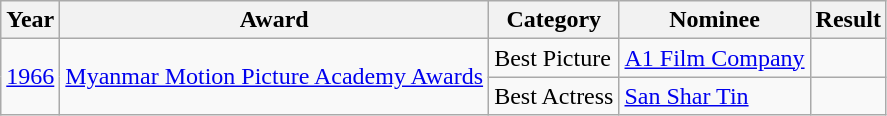<table class="wikitable">
<tr>
<th>Year</th>
<th>Award</th>
<th>Category</th>
<th>Nominee</th>
<th>Result</th>
</tr>
<tr>
<td scope="row" rowspan="2"><a href='#'>1966</a></td>
<td scope="row" rowspan="2"><a href='#'>Myanmar Motion Picture Academy Awards</a></td>
<td>Best Picture</td>
<td><a href='#'>A1 Film Company</a></td>
<td></td>
</tr>
<tr>
<td>Best Actress</td>
<td><a href='#'>San Shar Tin</a></td>
<td></td>
</tr>
</table>
